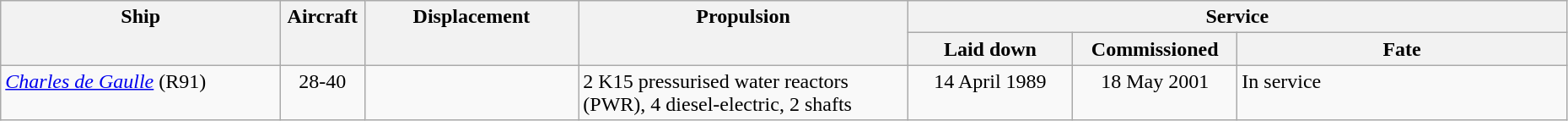<table class="wikitable" style="width:98%;">
<tr valign="top"|- valign="top">
<th style="width:17%; text-align:center;" rowspan="2">Ship</th>
<th style="width:5%; text-align:center;" rowspan="2">Aircraft</th>
<th style="width:13%; text-align:center;" rowspan="2">Displacement</th>
<th style="width:20%; text-align:center;" rowspan="2">Propulsion</th>
<th style="width:40%; text-align:center;" colspan="3">Service</th>
</tr>
<tr valign="top">
<th style="width:10%; text-align:center;">Laid down</th>
<th style="width:10%; text-align:center;">Commissioned</th>
<th style="width:20%; text-align:center;">Fate</th>
</tr>
<tr valign="top">
<td align= left><em><a href='#'>Charles de Gaulle</a></em> (R91)</td>
<td style="text-align:center;">28-40</td>
<td style="text-align:center;"></td>
<td align= left>2 K15 pressurised water reactors (PWR), 4 diesel-electric, 2 shafts</td>
<td style="text-align:center;">14 April 1989</td>
<td style="text-align:center;">18 May 2001</td>
<td align= left>In service</td>
</tr>
</table>
